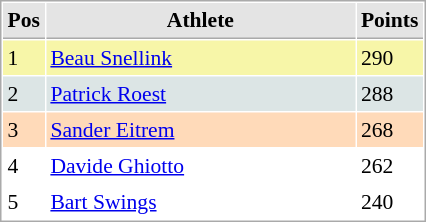<table cellspacing="1" cellpadding="3" style="border:1px solid #aaa; font-size:90%;">
<tr style="background:#e4e4e4;">
<th style="border-bottom:1px solid #aaa; width:10px;">Pos</th>
<th style="border-bottom:1px solid #aaa; width:200px;">Athlete</th>
<th style="border-bottom:1px solid #aaa; width:20px;">Points</th>
</tr>
<tr style="background:#f7f6a8;">
<td>1</td>
<td> <a href='#'>Beau Snellink</a></td>
<td>290</td>
</tr>
<tr style="background:#dce5e5;">
<td>2</td>
<td> <a href='#'>Patrick Roest</a></td>
<td>288</td>
</tr>
<tr style="background:#ffdab9;">
<td>3</td>
<td> <a href='#'>Sander Eitrem</a></td>
<td>268</td>
</tr>
<tr>
<td>4</td>
<td> <a href='#'>Davide Ghiotto</a></td>
<td>262</td>
</tr>
<tr>
<td>5</td>
<td> <a href='#'>Bart Swings</a></td>
<td>240</td>
</tr>
</table>
